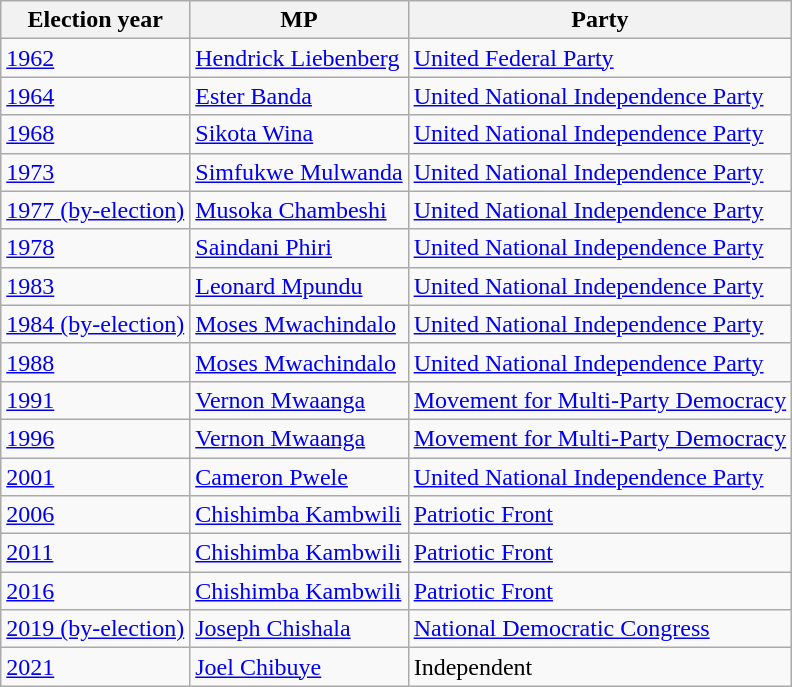<table class=wikitable>
<tr>
<th>Election year</th>
<th>MP</th>
<th>Party</th>
</tr>
<tr>
<td><a href='#'>1962</a></td>
<td><a href='#'>Hendrick Liebenberg</a></td>
<td><a href='#'>United Federal Party</a></td>
</tr>
<tr>
<td><a href='#'>1964</a></td>
<td><a href='#'>Ester Banda</a></td>
<td><a href='#'>United National Independence Party</a></td>
</tr>
<tr>
<td><a href='#'>1968</a></td>
<td><a href='#'>Sikota Wina</a></td>
<td><a href='#'>United National Independence Party</a></td>
</tr>
<tr>
<td><a href='#'>1973</a></td>
<td><a href='#'>Simfukwe Mulwanda</a></td>
<td><a href='#'>United National Independence Party</a></td>
</tr>
<tr>
<td><a href='#'>1977 (by-election)</a></td>
<td><a href='#'>Musoka Chambeshi</a></td>
<td><a href='#'>United National Independence Party</a></td>
</tr>
<tr>
<td><a href='#'>1978</a></td>
<td><a href='#'>Saindani Phiri</a></td>
<td><a href='#'>United National Independence Party</a></td>
</tr>
<tr>
<td><a href='#'>1983</a></td>
<td><a href='#'>Leonard Mpundu</a></td>
<td><a href='#'>United National Independence Party</a></td>
</tr>
<tr>
<td><a href='#'>1984 (by-election)</a></td>
<td><a href='#'>Moses Mwachindalo</a></td>
<td><a href='#'>United National Independence Party</a></td>
</tr>
<tr>
<td><a href='#'>1988</a></td>
<td><a href='#'>Moses Mwachindalo</a></td>
<td><a href='#'>United National Independence Party</a></td>
</tr>
<tr>
<td><a href='#'>1991</a></td>
<td><a href='#'>Vernon Mwaanga</a></td>
<td><a href='#'>Movement for Multi-Party Democracy</a></td>
</tr>
<tr>
<td><a href='#'>1996</a></td>
<td><a href='#'>Vernon Mwaanga</a></td>
<td><a href='#'>Movement for Multi-Party Democracy</a></td>
</tr>
<tr>
<td><a href='#'>2001</a></td>
<td><a href='#'>Cameron Pwele</a></td>
<td><a href='#'>United National Independence Party</a></td>
</tr>
<tr>
<td><a href='#'>2006</a></td>
<td><a href='#'>Chishimba Kambwili</a></td>
<td><a href='#'>Patriotic Front</a></td>
</tr>
<tr>
<td><a href='#'>2011</a></td>
<td><a href='#'>Chishimba Kambwili</a></td>
<td><a href='#'>Patriotic Front</a></td>
</tr>
<tr>
<td><a href='#'>2016</a></td>
<td><a href='#'>Chishimba Kambwili</a></td>
<td><a href='#'>Patriotic Front</a></td>
</tr>
<tr>
<td><a href='#'>2019 (by-election)</a></td>
<td><a href='#'>Joseph Chishala</a></td>
<td><a href='#'>National Democratic Congress</a></td>
</tr>
<tr>
<td><a href='#'>2021</a></td>
<td><a href='#'>Joel Chibuye</a></td>
<td>Independent</td>
</tr>
</table>
